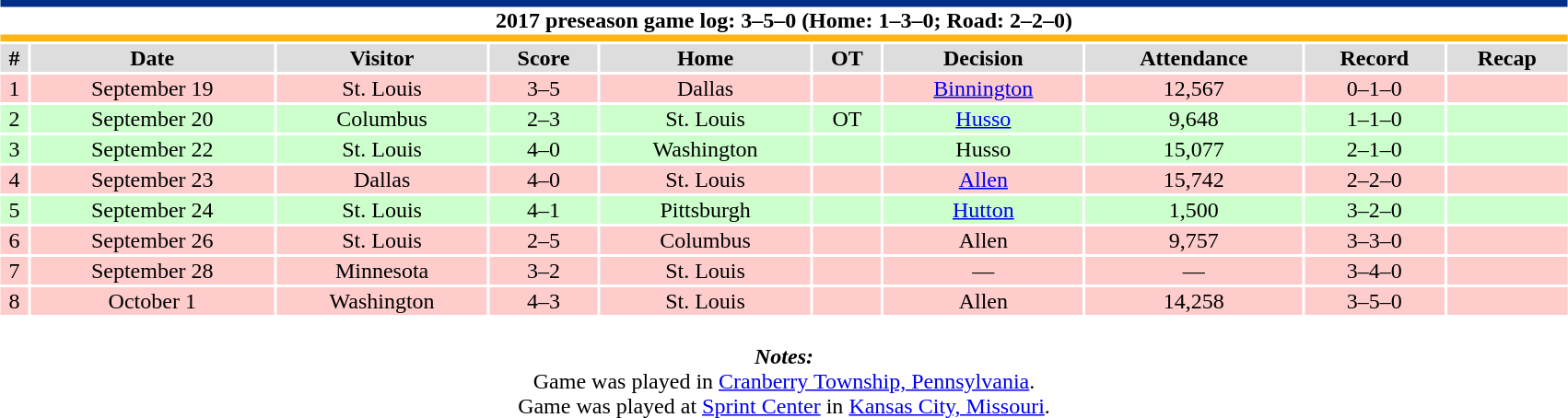<table class="toccolours collapsible collapsed" style="width:90%; clear:both; margin:1.5em auto; text-align:center;">
<tr>
<th colspan=10 style="background:#FFFFFF; border-top:#002F87 5px solid; border-bottom:#FCB514 5px solid;">2017 preseason game log: 3–5–0 (Home: 1–3–0; Road: 2–2–0)</th>
</tr>
<tr style="background:#ddd;">
<th>#</th>
<th>Date</th>
<th>Visitor</th>
<th>Score</th>
<th>Home</th>
<th>OT</th>
<th>Decision</th>
<th>Attendance</th>
<th>Record</th>
<th>Recap</th>
</tr>
<tr style="background:#fcc;">
<td>1</td>
<td>September 19</td>
<td>St. Louis</td>
<td>3–5</td>
<td>Dallas</td>
<td></td>
<td><a href='#'>Binnington</a></td>
<td>12,567</td>
<td>0–1–0</td>
<td></td>
</tr>
<tr style="background:#cfc;">
<td>2</td>
<td>September 20</td>
<td>Columbus</td>
<td>2–3</td>
<td>St. Louis</td>
<td>OT</td>
<td><a href='#'>Husso</a></td>
<td>9,648</td>
<td>1–1–0</td>
<td></td>
</tr>
<tr style="background:#cfc;">
<td>3</td>
<td>September 22</td>
<td>St. Louis</td>
<td>4–0</td>
<td>Washington</td>
<td></td>
<td>Husso</td>
<td>15,077</td>
<td>2–1–0</td>
<td></td>
</tr>
<tr style="background:#fcc;">
<td>4</td>
<td>September 23</td>
<td>Dallas</td>
<td>4–0</td>
<td>St. Louis</td>
<td></td>
<td><a href='#'>Allen</a></td>
<td>15,742</td>
<td>2–2–0</td>
<td></td>
</tr>
<tr style="background:#cfc;">
<td>5</td>
<td>September 24</td>
<td>St. Louis</td>
<td>4–1</td>
<td>Pittsburgh</td>
<td></td>
<td><a href='#'>Hutton</a></td>
<td>1,500</td>
<td>3–2–0</td>
<td></td>
</tr>
<tr style="background:#fcc;">
<td>6</td>
<td>September 26</td>
<td>St. Louis</td>
<td>2–5</td>
<td>Columbus</td>
<td></td>
<td>Allen</td>
<td>9,757</td>
<td>3–3–0</td>
<td></td>
</tr>
<tr style="background:#fcc;">
<td>7</td>
<td>September 28</td>
<td>Minnesota</td>
<td>3–2</td>
<td>St. Louis</td>
<td></td>
<td>—</td>
<td>—</td>
<td>3–4–0</td>
<td></td>
</tr>
<tr style="background:#fcc;">
<td>8</td>
<td>October 1</td>
<td>Washington</td>
<td>4–3</td>
<td>St. Louis</td>
<td></td>
<td>Allen</td>
<td>14,258</td>
<td>3–5–0</td>
<td></td>
</tr>
<tr>
<td colspan="10" style="text-align:center;"><br><strong><em>Notes:</em></strong><br>
 Game was played in <a href='#'>Cranberry Township, Pennsylvania</a>.<br>
 Game was played at <a href='#'>Sprint Center</a> in <a href='#'>Kansas City, Missouri</a>.</td>
</tr>
</table>
